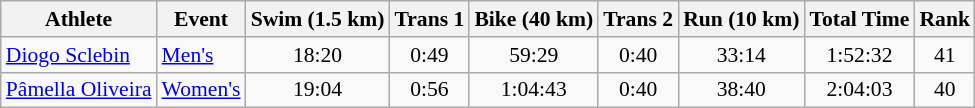<table class="wikitable" style="font-size:90%">
<tr>
<th>Athlete</th>
<th>Event</th>
<th>Swim (1.5 km)</th>
<th>Trans 1</th>
<th>Bike (40 km)</th>
<th>Trans 2</th>
<th>Run (10 km)</th>
<th>Total Time</th>
<th>Rank</th>
</tr>
<tr align=center>
<td align=left><a href='#'>Diogo Sclebin</a></td>
<td align=left><a href='#'>Men's</a></td>
<td>18:20</td>
<td>0:49</td>
<td>59:29</td>
<td>0:40</td>
<td>33:14</td>
<td>1:52:32</td>
<td>41</td>
</tr>
<tr align=center>
<td align=left><a href='#'>Pâmella Oliveira</a></td>
<td align=left><a href='#'>Women's</a></td>
<td>19:04</td>
<td>0:56</td>
<td>1:04:43</td>
<td>0:40</td>
<td>38:40</td>
<td>2:04:03</td>
<td>40</td>
</tr>
</table>
